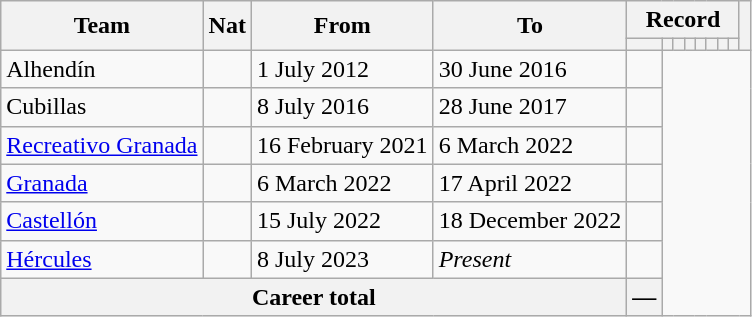<table class="wikitable" style="text-align: center">
<tr>
<th rowspan="2">Team</th>
<th rowspan="2">Nat</th>
<th rowspan="2">From</th>
<th rowspan="2">To</th>
<th colspan="8">Record</th>
<th rowspan=2></th>
</tr>
<tr>
<th></th>
<th></th>
<th></th>
<th></th>
<th></th>
<th></th>
<th></th>
<th></th>
</tr>
<tr>
<td align="left">Alhendín</td>
<td></td>
<td align=left>1 July 2012</td>
<td align=left>30 June 2016<br></td>
<td></td>
</tr>
<tr>
<td align="left">Cubillas</td>
<td></td>
<td align=left>8 July 2016</td>
<td align=left>28 June 2017<br></td>
<td></td>
</tr>
<tr>
<td align="left"><a href='#'>Recreativo Granada</a></td>
<td></td>
<td align=left>16 February 2021</td>
<td align=left>6 March 2022<br></td>
<td></td>
</tr>
<tr>
<td align=left><a href='#'>Granada</a></td>
<td></td>
<td align=left>6 March 2022</td>
<td align=left>17 April 2022<br></td>
<td></td>
</tr>
<tr>
<td align=left><a href='#'>Castellón</a></td>
<td></td>
<td align=left>15 July 2022</td>
<td align=left>18 December 2022<br></td>
<td></td>
</tr>
<tr>
<td align=left><a href='#'>Hércules</a></td>
<td></td>
<td align=left>8 July 2023</td>
<td align=left><em>Present</em><br></td>
<td></td>
</tr>
<tr>
<th colspan=4>Career total<br></th>
<th>—</th>
</tr>
</table>
